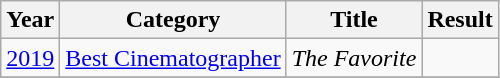<table class="wikitable">
<tr>
<th>Year</th>
<th>Category</th>
<th>Title</th>
<th>Result</th>
</tr>
<tr>
<td><a href='#'>2019</a></td>
<td><a href='#'>Best Cinematographer</a></td>
<td><em>The Favorite</em></td>
<td></td>
</tr>
<tr>
</tr>
</table>
